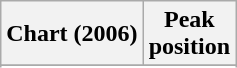<table class="wikitable sortable">
<tr>
<th align="center">Chart (2006)</th>
<th align="center">Peak<br>position</th>
</tr>
<tr>
</tr>
<tr>
</tr>
</table>
